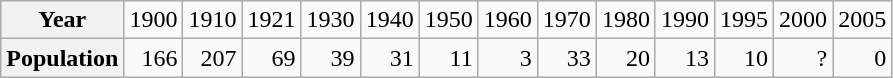<table class="wikitable" style="text-align:right;">
<tr>
<th>Year</th>
<td>1900</td>
<td>1910</td>
<td>1921</td>
<td>1930</td>
<td>1940</td>
<td>1950</td>
<td>1960</td>
<td>1970</td>
<td>1980</td>
<td>1990</td>
<td>1995</td>
<td>2000</td>
<td>2005</td>
</tr>
<tr>
<th>Population</th>
<td>166</td>
<td>207</td>
<td>69</td>
<td>39</td>
<td>31</td>
<td>11</td>
<td>3</td>
<td>33</td>
<td>20</td>
<td>13</td>
<td>10</td>
<td>?</td>
<td>0</td>
</tr>
</table>
